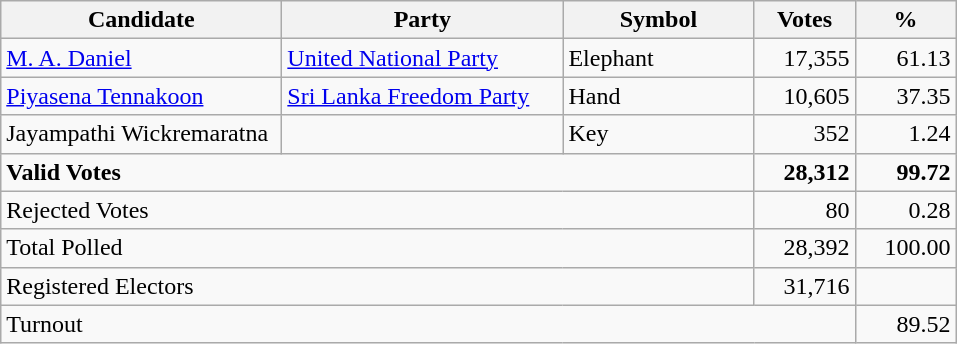<table class="wikitable" border="1" style="text-align:right;">
<tr>
<th align=left width="180">Candidate</th>
<th align=left width="180">Party</th>
<th align=left width="120">Symbol</th>
<th align=left width="60">Votes</th>
<th align=left width="60">%</th>
</tr>
<tr>
<td align=left><a href='#'>M. A. Daniel</a></td>
<td align=left><a href='#'>United National Party</a></td>
<td align=left>Elephant</td>
<td align=right>17,355</td>
<td align=right>61.13</td>
</tr>
<tr>
<td align=left><a href='#'>Piyasena Tennakoon</a></td>
<td align=left><a href='#'>Sri Lanka Freedom Party</a></td>
<td align=left>Hand</td>
<td align=right>10,605</td>
<td align=right>37.35</td>
</tr>
<tr>
<td align=left>Jayampathi Wickremaratna</td>
<td align=left></td>
<td align=left>Key</td>
<td align=right>352</td>
<td align=right>1.24</td>
</tr>
<tr>
<td align=left colspan=3><strong>Valid Votes</strong></td>
<td align=right><strong>28,312</strong></td>
<td align=right><strong>99.72</strong></td>
</tr>
<tr>
<td align=left colspan=3>Rejected Votes</td>
<td align=right>80</td>
<td align=right>0.28</td>
</tr>
<tr>
<td align=left colspan=3>Total Polled</td>
<td align=right>28,392</td>
<td align=right>100.00</td>
</tr>
<tr>
<td align=left colspan=3>Registered Electors</td>
<td align=right>31,716</td>
<td></td>
</tr>
<tr>
<td align=left colspan=4>Turnout</td>
<td align=right>89.52</td>
</tr>
</table>
